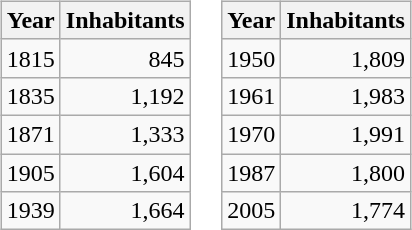<table border="0">
<tr>
<td valign="top"><br><table class="wikitable">
<tr>
<th>Year</th>
<th>Inhabitants</th>
</tr>
<tr>
<td>1815</td>
<td align="right">845</td>
</tr>
<tr>
<td>1835</td>
<td align="right">1,192</td>
</tr>
<tr>
<td>1871</td>
<td align="right">1,333</td>
</tr>
<tr>
<td>1905</td>
<td align="right">1,604</td>
</tr>
<tr>
<td>1939</td>
<td align="right">1,664</td>
</tr>
</table>
</td>
<td valign="top"><br><table class="wikitable">
<tr>
<th>Year</th>
<th>Inhabitants</th>
</tr>
<tr>
<td>1950</td>
<td align="right">1,809</td>
</tr>
<tr>
<td>1961</td>
<td align="right">1,983</td>
</tr>
<tr>
<td>1970</td>
<td align="right">1,991</td>
</tr>
<tr>
<td>1987</td>
<td align="right">1,800</td>
</tr>
<tr>
<td>2005</td>
<td align="right">1,774</td>
</tr>
</table>
</td>
</tr>
</table>
